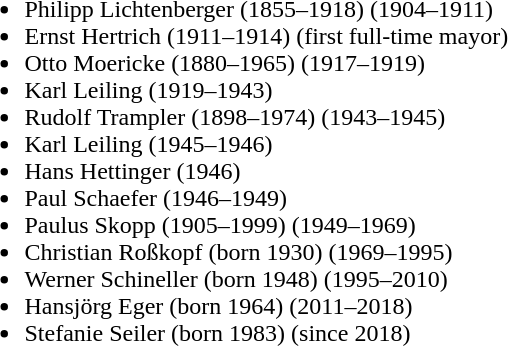<table>
<tr>
<td valign="top"><br><ul><li>Philipp Lichtenberger (1855–1918) (1904–1911)</li><li>Ernst Hertrich (1911–1914) (first full-time mayor)</li><li>Otto Moericke (1880–1965) (1917–1919)</li><li>Karl Leiling (1919–1943)</li><li>Rudolf Trampler (1898–1974) (1943–1945)</li><li>Karl Leiling (1945–1946)</li><li>Hans Hettinger (1946)</li><li>Paul Schaefer (1946–1949)</li><li>Paulus Skopp (1905–1999) (1949–1969)</li><li>Christian Roßkopf (born 1930) (1969–1995)</li><li>Werner Schineller (born 1948) (1995–2010)</li><li>Hansjörg Eger (born 1964) (2011–2018)</li><li>Stefanie Seiler (born 1983) (since 2018)</li></ul></td>
</tr>
</table>
